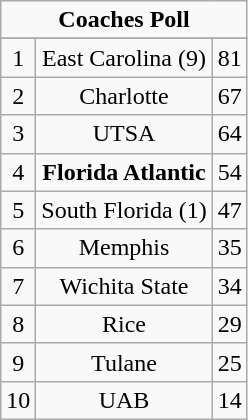<table class="wikitable">
<tr style="text-align:center;">
<td colspan="3"><strong>Coaches Poll</strong></td>
</tr>
<tr style="text-align:center;">
</tr>
<tr style="text-align:center;">
<td>1</td>
<td>East Carolina (9)</td>
<td>81</td>
</tr>
<tr style="text-align:center;">
<td>2</td>
<td>Charlotte</td>
<td>67</td>
</tr>
<tr style="text-align:center;">
<td>3</td>
<td>UTSA</td>
<td>64</td>
</tr>
<tr style="text-align:center;">
<td>4</td>
<td><strong>Florida Atlantic</strong></td>
<td>54</td>
</tr>
<tr style="text-align:center;">
<td>5</td>
<td>South Florida (1)</td>
<td>47</td>
</tr>
<tr style="text-align:center;">
<td>6</td>
<td>Memphis</td>
<td>35</td>
</tr>
<tr style="text-align:center;">
<td>7</td>
<td>Wichita State</td>
<td>34</td>
</tr>
<tr style="text-align:center;">
<td>8</td>
<td>Rice</td>
<td>29</td>
</tr>
<tr style="text-align:center;">
<td>9</td>
<td>Tulane</td>
<td>25</td>
</tr>
<tr style="text-align:center;">
<td>10</td>
<td>UAB</td>
<td>14</td>
</tr>
</table>
